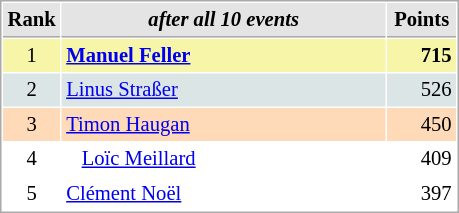<table cellspacing="1" cellpadding="3" style="border:1px solid #AAAAAA;font-size:86%">
<tr style="background-color: #E4E4E4;">
<th style="border-bottom:1px solid #AAAAAA; width: 10px;">Rank</th>
<th style="border-bottom:1px solid #AAAAAA; width: 210px;"><em>after all 10 events</em></th>
<th style="border-bottom:1px solid #AAAAAA; width: 40px;">Points</th>
</tr>
<tr style="background:#f7f6a8;">
<td align=center>1</td>
<td> <strong><a href='#'>Manuel Feller</a></strong> </td>
<td align=right><strong>715</strong></td>
</tr>
<tr style="background:#dce5e5;">
<td align=center>2</td>
<td> <a href='#'>Linus Straßer</a></td>
<td align=right>526</td>
</tr>
<tr style="background:#ffdab9;">
<td align=center>3</td>
<td> <a href='#'>Timon Haugan</a></td>
<td align=right>450</td>
</tr>
<tr>
<td align=center>4</td>
<td>   <a href='#'>Loïc Meillard</a></td>
<td align=right>409</td>
</tr>
<tr>
<td align=center>5</td>
<td> <a href='#'>Clément Noël</a></td>
<td align=right>397</td>
</tr>
</table>
